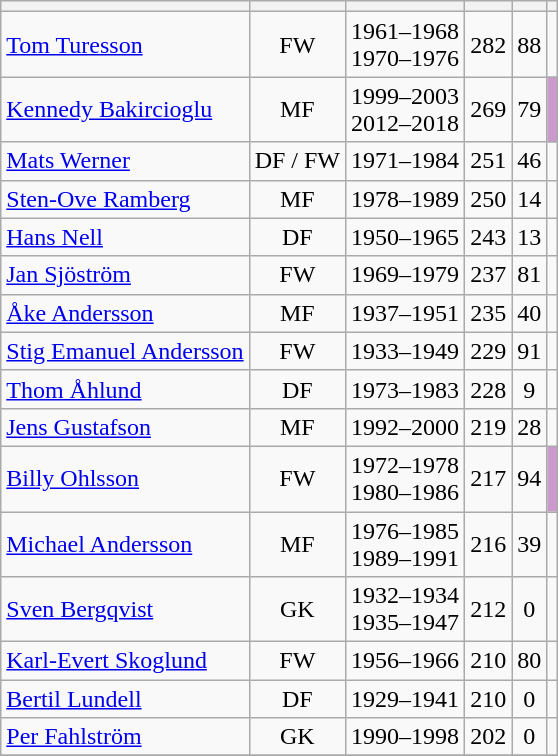<table class="wikitable plainrowheaders sortable" style="text-align:center">
<tr>
<th></th>
<th></th>
<th></th>
<th></th>
<th></th>
<th></th>
</tr>
<tr>
<td align="left"> <a href='#'>Tom Turesson</a></td>
<td>FW</td>
<td>1961–1968<br>1970–1976</td>
<td>282</td>
<td>88</td>
<td></td>
</tr>
<tr>
<td align="left"> <a href='#'>Kennedy Bakircioglu</a></td>
<td>MF</td>
<td>1999–2003<br>2012–2018</td>
<td>269</td>
<td>79</td>
<td style=background:#c9c;"></td>
</tr>
<tr>
<td align="left"> <a href='#'>Mats Werner</a></td>
<td>DF / FW</td>
<td>1971–1984</td>
<td>251</td>
<td>46</td>
<td></td>
</tr>
<tr>
<td align="left"> <a href='#'>Sten-Ove Ramberg</a></td>
<td>MF</td>
<td>1978–1989</td>
<td>250</td>
<td>14</td>
<td></td>
</tr>
<tr>
<td align="left"> <a href='#'>Hans Nell</a></td>
<td>DF</td>
<td>1950–1965</td>
<td>243</td>
<td>13</td>
<td></td>
</tr>
<tr>
<td align="left"> <a href='#'>Jan Sjöström</a></td>
<td>FW</td>
<td>1969–1979</td>
<td>237</td>
<td>81</td>
<td></td>
</tr>
<tr>
<td align="left"> <a href='#'>Åke Andersson</a></td>
<td>MF</td>
<td>1937–1951</td>
<td>235</td>
<td>40</td>
<td></td>
</tr>
<tr>
<td align="left"> <a href='#'>Stig Emanuel Andersson</a></td>
<td>FW</td>
<td>1933–1949</td>
<td>229</td>
<td>91</td>
<td></td>
</tr>
<tr>
<td align="left"> <a href='#'>Thom Åhlund</a></td>
<td>DF</td>
<td>1973–1983</td>
<td>228</td>
<td>9</td>
<td></td>
</tr>
<tr>
<td align="left"> <a href='#'>Jens Gustafson</a></td>
<td>MF</td>
<td>1992–2000</td>
<td>219</td>
<td>28</td>
<td></td>
</tr>
<tr>
<td align="left"> <a href='#'>Billy Ohlsson</a></td>
<td>FW</td>
<td>1972–1978<br>1980–1986</td>
<td>217</td>
<td>94</td>
<td style=background:#c9c;"></td>
</tr>
<tr>
<td align="left"> <a href='#'>Michael Andersson</a></td>
<td>MF</td>
<td>1976–1985<br>1989–1991</td>
<td>216</td>
<td>39</td>
<td></td>
</tr>
<tr>
<td align="left"> <a href='#'>Sven Bergqvist</a></td>
<td>GK</td>
<td>1932–1934<br>1935–1947</td>
<td>212</td>
<td>0</td>
<td></td>
</tr>
<tr>
<td align="left"> <a href='#'>Karl-Evert Skoglund</a></td>
<td>FW</td>
<td>1956–1966</td>
<td>210</td>
<td>80</td>
<td></td>
</tr>
<tr>
<td align="left"> <a href='#'>Bertil Lundell</a></td>
<td>DF</td>
<td>1929–1941</td>
<td>210</td>
<td>0</td>
<td></td>
</tr>
<tr>
<td align="left"> <a href='#'>Per Fahlström</a></td>
<td>GK</td>
<td>1990–1998</td>
<td>202</td>
<td>0</td>
<td></td>
</tr>
<tr>
</tr>
</table>
